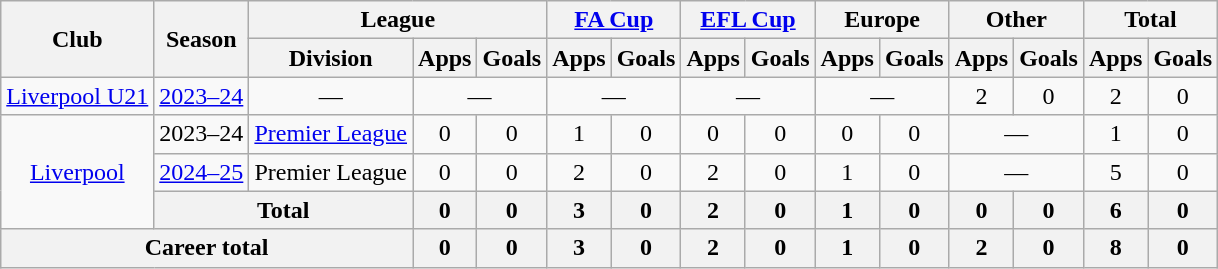<table class="wikitable" style="text-align: center;">
<tr>
<th rowspan="2">Club</th>
<th rowspan="2">Season</th>
<th colspan="3">League</th>
<th colspan="2"><a href='#'>FA Cup</a></th>
<th colspan="2"><a href='#'>EFL Cup</a></th>
<th colspan="2">Europe</th>
<th colspan="2">Other</th>
<th colspan="2">Total</th>
</tr>
<tr>
<th>Division</th>
<th>Apps</th>
<th>Goals</th>
<th>Apps</th>
<th>Goals</th>
<th>Apps</th>
<th>Goals</th>
<th>Apps</th>
<th>Goals</th>
<th>Apps</th>
<th>Goals</th>
<th>Apps</th>
<th>Goals</th>
</tr>
<tr>
<td rowspan="1"><a href='#'>Liverpool U21</a></td>
<td><a href='#'>2023–24</a></td>
<td>—</td>
<td colspan="2">—</td>
<td colspan="2">—</td>
<td colspan="2">—</td>
<td colspan="2">—</td>
<td>2</td>
<td>0</td>
<td>2</td>
<td>0</td>
</tr>
<tr>
<td rowspan="3"><a href='#'>Liverpool</a></td>
<td>2023–24</td>
<td><a href='#'>Premier League</a></td>
<td>0</td>
<td>0</td>
<td>1</td>
<td>0</td>
<td>0</td>
<td>0</td>
<td>0</td>
<td>0</td>
<td colspan="2">—</td>
<td>1</td>
<td>0</td>
</tr>
<tr>
<td><a href='#'>2024–25</a></td>
<td>Premier League</td>
<td>0</td>
<td>0</td>
<td>2</td>
<td>0</td>
<td>2</td>
<td>0</td>
<td>1</td>
<td>0</td>
<td colspan="2">—</td>
<td>5</td>
<td>0</td>
</tr>
<tr>
<th colspan="2">Total</th>
<th>0</th>
<th>0</th>
<th>3</th>
<th>0</th>
<th>2</th>
<th>0</th>
<th>1</th>
<th>0</th>
<th>0</th>
<th>0</th>
<th>6</th>
<th>0</th>
</tr>
<tr>
<th colspan="3">Career total</th>
<th>0</th>
<th>0</th>
<th>3</th>
<th>0</th>
<th>2</th>
<th>0</th>
<th>1</th>
<th>0</th>
<th>2</th>
<th>0</th>
<th>8</th>
<th>0</th>
</tr>
</table>
